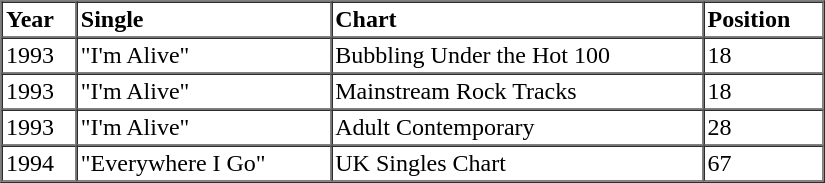<table border=1 cellspacing=0 cellpadding=2 width="550px">
<tr>
<th align="left">Year</th>
<th align="left">Single</th>
<th align="left">Chart</th>
<th align="left">Position</th>
</tr>
<tr>
<td align="left">1993</td>
<td align="left">"I'm Alive"</td>
<td align="left">Bubbling Under the Hot 100</td>
<td align="left">18</td>
</tr>
<tr>
<td align="left">1993</td>
<td align="left">"I'm Alive"</td>
<td align="left">Mainstream Rock Tracks</td>
<td align="left">18</td>
</tr>
<tr>
<td align="left">1993</td>
<td align="left">"I'm Alive"</td>
<td align="left">Adult Contemporary</td>
<td align="left">28</td>
</tr>
<tr>
<td align="left">1994</td>
<td align="left">"Everywhere I Go"</td>
<td align="left">UK Singles Chart</td>
<td align="left">67</td>
</tr>
</table>
